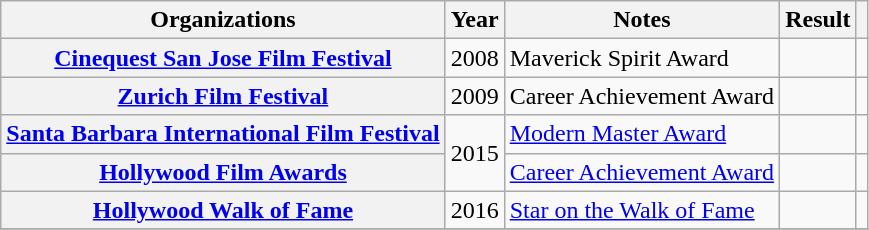<table class= "wikitable plainrowheaders sortable">
<tr>
<th>Organizations</th>
<th scope="col">Year</th>
<th scope="col">Notes</th>
<th scope="col">Result</th>
<th scope="col" class="unsortable"></th>
</tr>
<tr>
<th scope="row" rowspan="1"><a href='#'>Cinequest San Jose Film Festival</a></th>
<td style="text-align:center;">2008</td>
<td>Maverick Spirit Award</td>
<td></td>
<td style="text-align:center;"></td>
</tr>
<tr>
<th scope="row" rowspan="1"><a href='#'>Zurich Film Festival</a></th>
<td style="text-align:center;">2009</td>
<td>Career Achievement Award</td>
<td></td>
<td style="text-align:center;"></td>
</tr>
<tr>
<th scope="row" rowspan="1"><a href='#'>Santa Barbara International Film Festival</a></th>
<td style="text-align:center;", rowspan=2>2015</td>
<td><a href='#'>Modern Master Award</a></td>
<td></td>
<td style="text-align:center;"></td>
</tr>
<tr>
<th scope="row" rowspan="1"><a href='#'>Hollywood Film Awards</a></th>
<td><a href='#'>Career Achievement Award</a></td>
<td></td>
<td style="text-align:center;"></td>
</tr>
<tr>
<th scope="row" rowspan="1"><a href='#'>Hollywood Walk of Fame</a></th>
<td style="text-align:center;">2016</td>
<td><a href='#'>Star on the Walk of Fame</a></td>
<td></td>
<td style="text-align:center;"></td>
</tr>
<tr>
</tr>
</table>
